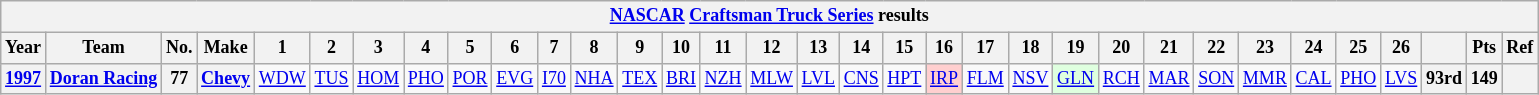<table class="wikitable" style="text-align:center; font-size:75%">
<tr>
<th colspan=45><a href='#'>NASCAR</a> <a href='#'>Craftsman Truck Series</a> results</th>
</tr>
<tr>
<th>Year</th>
<th>Team</th>
<th>No.</th>
<th>Make</th>
<th>1</th>
<th>2</th>
<th>3</th>
<th>4</th>
<th>5</th>
<th>6</th>
<th>7</th>
<th>8</th>
<th>9</th>
<th>10</th>
<th>11</th>
<th>12</th>
<th>13</th>
<th>14</th>
<th>15</th>
<th>16</th>
<th>17</th>
<th>18</th>
<th>19</th>
<th>20</th>
<th>21</th>
<th>22</th>
<th>23</th>
<th>24</th>
<th>25</th>
<th>26</th>
<th></th>
<th>Pts</th>
<th>Ref</th>
</tr>
<tr>
<th><a href='#'>1997</a></th>
<th nowrap><a href='#'>Doran Racing</a></th>
<th>77</th>
<th><a href='#'>Chevy</a></th>
<td><a href='#'>WDW</a></td>
<td><a href='#'>TUS</a></td>
<td><a href='#'>HOM</a></td>
<td><a href='#'>PHO</a></td>
<td><a href='#'>POR</a></td>
<td><a href='#'>EVG</a></td>
<td><a href='#'>I70</a></td>
<td><a href='#'>NHA</a></td>
<td><a href='#'>TEX</a></td>
<td><a href='#'>BRI</a></td>
<td><a href='#'>NZH</a></td>
<td><a href='#'>MLW</a></td>
<td><a href='#'>LVL</a></td>
<td><a href='#'>CNS</a></td>
<td><a href='#'>HPT</a></td>
<td style="background:#FFCFCF;"><a href='#'>IRP</a><br></td>
<td><a href='#'>FLM</a></td>
<td><a href='#'>NSV</a></td>
<td style="background:#DFFFDF;"><a href='#'>GLN</a><br></td>
<td><a href='#'>RCH</a></td>
<td><a href='#'>MAR</a></td>
<td><a href='#'>SON</a></td>
<td><a href='#'>MMR</a></td>
<td><a href='#'>CAL</a></td>
<td><a href='#'>PHO</a></td>
<td><a href='#'>LVS</a></td>
<th>93rd</th>
<th>149</th>
<th></th>
</tr>
</table>
